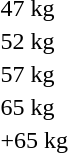<table>
<tr>
<td rowspan=2>47 kg<br></td>
<td rowspan=2></td>
<td rowspan=2></td>
<td></td>
</tr>
<tr>
<td></td>
</tr>
<tr>
<td rowspan=2>52 kg<br></td>
<td rowspan=2></td>
<td rowspan=2></td>
<td></td>
</tr>
<tr>
<td></td>
</tr>
<tr>
<td rowspan=2>57 kg<br></td>
<td rowspan=2></td>
<td rowspan=2></td>
<td></td>
</tr>
<tr>
<td></td>
</tr>
<tr>
<td rowspan=2>65 kg<br></td>
<td rowspan=2></td>
<td rowspan=2></td>
<td></td>
</tr>
<tr>
<td></td>
</tr>
<tr>
<td rowspan=2>+65 kg<br></td>
<td rowspan=2></td>
<td rowspan=2></td>
<td></td>
</tr>
<tr>
<td></td>
</tr>
</table>
